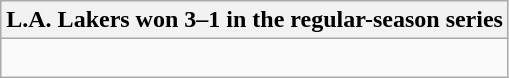<table class="wikitable collapsible collapsed">
<tr>
<th>L.A. Lakers won 3–1 in the regular-season series</th>
</tr>
<tr>
<td><br>


</td>
</tr>
</table>
